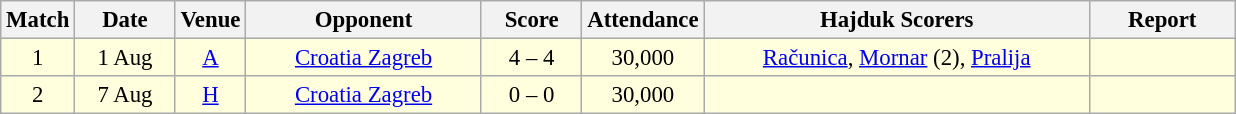<table class="wikitable sortable" style="text-align: center; font-size:95%;">
<tr>
<th width="30">Match</th>
<th width="60">Date</th>
<th width="20">Venue</th>
<th width="150">Opponent</th>
<th width="60">Score</th>
<th width="40">Attendance</th>
<th width="250">Hajduk Scorers</th>
<th width="90" class="unsortable">Report</th>
</tr>
<tr bgcolor="#ffffdd">
<td>1</td>
<td>1 Aug</td>
<td><a href='#'>A</a></td>
<td><a href='#'>Croatia Zagreb</a></td>
<td>4 – 4</td>
<td>30,000</td>
<td><a href='#'>Računica</a>, <a href='#'>Mornar</a> (2), <a href='#'>Pralija</a></td>
<td></td>
</tr>
<tr bgcolor="#ffffdd">
<td>2</td>
<td>7 Aug</td>
<td><a href='#'>H</a></td>
<td><a href='#'>Croatia Zagreb</a></td>
<td>0 – 0</td>
<td>30,000</td>
<td></td>
<td></td>
</tr>
</table>
